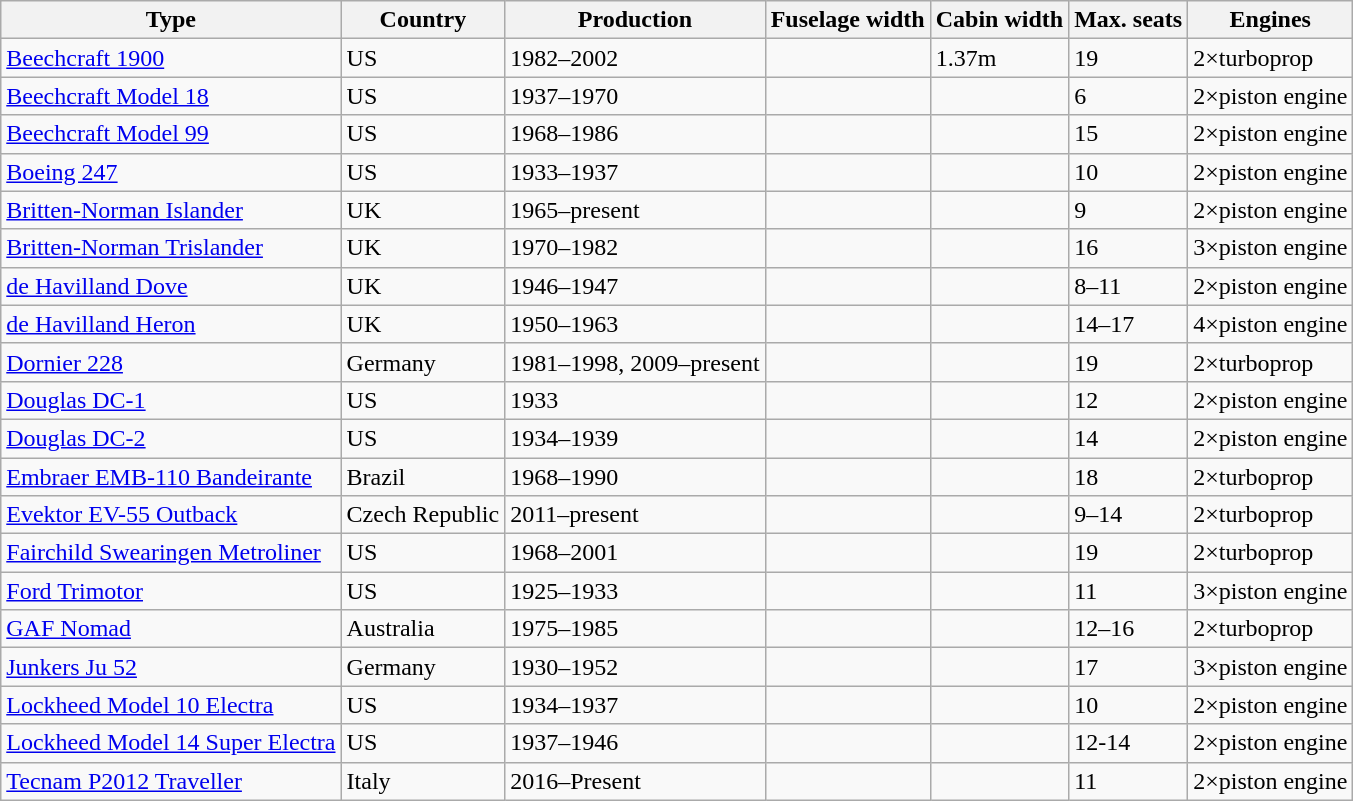<table class="wikitable sortable">
<tr>
<th>Type</th>
<th>Country</th>
<th>Production</th>
<th>Fuselage width</th>
<th>Cabin width</th>
<th>Max. seats</th>
<th>Engines</th>
</tr>
<tr>
<td><a href='#'>Beechcraft 1900</a></td>
<td>US</td>
<td>1982–2002</td>
<td></td>
<td>1.37m</td>
<td>19</td>
<td>2×turboprop</td>
</tr>
<tr>
<td><a href='#'>Beechcraft Model 18</a></td>
<td>US</td>
<td>1937–1970</td>
<td></td>
<td></td>
<td>6</td>
<td>2×piston engine</td>
</tr>
<tr>
<td><a href='#'>Beechcraft Model 99</a></td>
<td>US</td>
<td>1968–1986</td>
<td></td>
<td></td>
<td>15</td>
<td>2×piston engine</td>
</tr>
<tr>
<td><a href='#'>Boeing 247</a></td>
<td>US</td>
<td>1933–1937</td>
<td></td>
<td></td>
<td>10</td>
<td>2×piston engine</td>
</tr>
<tr>
<td><a href='#'>Britten-Norman Islander</a></td>
<td>UK</td>
<td>1965–present</td>
<td></td>
<td></td>
<td>9</td>
<td>2×piston engine</td>
</tr>
<tr>
<td><a href='#'>Britten-Norman Trislander</a></td>
<td>UK</td>
<td>1970–1982</td>
<td></td>
<td></td>
<td>16</td>
<td>3×piston engine</td>
</tr>
<tr>
<td><a href='#'>de Havilland Dove</a> </td>
<td>UK</td>
<td>1946–1947</td>
<td></td>
<td></td>
<td>8–11</td>
<td>2×piston engine</td>
</tr>
<tr>
<td><a href='#'>de Havilland Heron</a></td>
<td>UK</td>
<td>1950–1963</td>
<td></td>
<td></td>
<td>14–17</td>
<td>4×piston engine</td>
</tr>
<tr>
<td><a href='#'>Dornier 228</a></td>
<td>Germany</td>
<td>1981–1998, 2009–present</td>
<td></td>
<td></td>
<td>19</td>
<td>2×turboprop</td>
</tr>
<tr>
<td><a href='#'>Douglas DC-1</a></td>
<td>US</td>
<td>1933</td>
<td></td>
<td></td>
<td>12</td>
<td>2×piston engine</td>
</tr>
<tr>
<td><a href='#'>Douglas DC-2</a></td>
<td>US</td>
<td>1934–1939</td>
<td></td>
<td></td>
<td>14</td>
<td>2×piston engine</td>
</tr>
<tr>
<td><a href='#'>Embraer EMB-110 Bandeirante</a></td>
<td>Brazil</td>
<td>1968–1990</td>
<td></td>
<td></td>
<td>18</td>
<td>2×turboprop</td>
</tr>
<tr>
<td><a href='#'>Evektor EV-55 Outback</a></td>
<td>Czech Republic</td>
<td>2011–present</td>
<td></td>
<td></td>
<td>9–14</td>
<td>2×turboprop</td>
</tr>
<tr>
<td><a href='#'>Fairchild Swearingen Metroliner</a></td>
<td>US</td>
<td>1968–2001</td>
<td></td>
<td></td>
<td>19</td>
<td>2×turboprop</td>
</tr>
<tr>
<td><a href='#'>Ford Trimotor</a></td>
<td>US</td>
<td>1925–1933</td>
<td></td>
<td></td>
<td>11</td>
<td>3×piston engine</td>
</tr>
<tr>
<td><a href='#'>GAF Nomad</a></td>
<td>Australia</td>
<td>1975–1985</td>
<td></td>
<td></td>
<td>12–16</td>
<td>2×turboprop</td>
</tr>
<tr>
<td><a href='#'>Junkers Ju 52</a></td>
<td>Germany</td>
<td>1930–1952</td>
<td></td>
<td></td>
<td>17</td>
<td>3×piston engine</td>
</tr>
<tr>
<td><a href='#'>Lockheed Model 10 Electra</a></td>
<td>US</td>
<td>1934–1937</td>
<td></td>
<td></td>
<td>10</td>
<td>2×piston engine</td>
</tr>
<tr>
<td><a href='#'>Lockheed Model 14 Super Electra</a></td>
<td>US</td>
<td>1937–1946</td>
<td></td>
<td></td>
<td>12-14</td>
<td>2×piston engine</td>
</tr>
<tr>
<td><a href='#'>Tecnam P2012 Traveller</a></td>
<td>Italy</td>
<td>2016–Present</td>
<td></td>
<td></td>
<td>11</td>
<td>2×piston engine</td>
</tr>
</table>
